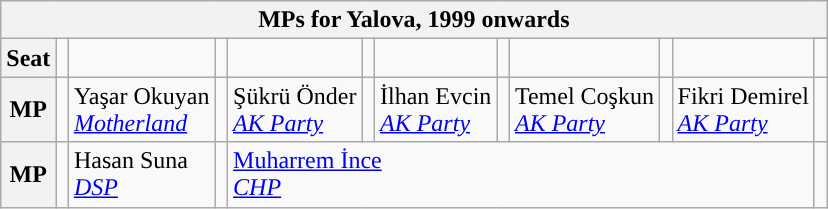<table class="wikitable">
<tr>
<th colspan = 12>MPs for Yalova, 1999 onwards</th>
</tr>
<tr>
<th rowspan = 2>Seat</th>
<td rowspan="2" style="width:1px;"></td>
<td rowspan = 2></td>
<td rowspan="2" style="width:1px;"></td>
<td rowspan = 2></td>
<td rowspan="2" style="width:1px;"></td>
<td rowspan = 2></td>
<td rowspan="2" style="width:1px;"></td>
<td rowspan = 2></td>
<td rowspan="2" style="width:1px;"></td>
<td rowspan = 2></td>
</tr>
<tr>
<td></td>
</tr>
<tr>
<th>MP</th>
<td width=1px style="background-color: "></td>
<td colspan = 1>Yaşar Okuyan<br><em><a href='#'>Motherland</a></em></td>
<td width=1px style="background-color: "></td>
<td colspan = 1>Şükrü Önder<br><em><a href='#'>AK Party</a></em></td>
<td width=1px style="background-color: "></td>
<td colspan = 1>İlhan Evcin<br><em><a href='#'>AK Party</a></em></td>
<td width=1px style="background-color: "></td>
<td colspan = 1>Temel Coşkun<br><em><a href='#'>AK Party</a></em></td>
<td width=1px style="background-color: "></td>
<td colspan = 1>Fikri Demirel<br><em><a href='#'>AK Party</a></em></td>
<td width=1px style="background-color: "></td>
</tr>
<tr>
<th>MP</th>
<td width=1px style="background-color: "></td>
<td colspan = 1>Hasan Suna<br><em><a href='#'>DSP</a></em></td>
<td width=1px style="background-color: "></td>
<td colspan = 7><a href='#'>Muharrem İnce</a><br><em><a href='#'>CHP</a></em></td>
<td width=1px style="background-color: "></td>
</tr>
</table>
